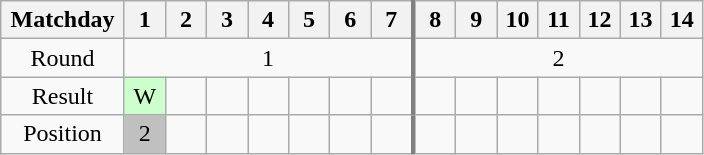<table class="wikitable" style="text-align: center">
<tr>
<th width="75">Matchday</th>
<th width="20">1</th>
<th width="20">2</th>
<th width="20">3</th>
<th width="20">4</th>
<th width="20">5</th>
<th width="20">6</th>
<th width="20" style="border-right:3px solid grey;">7</th>
<th width="20">8</th>
<th width="20">9</th>
<th width="20">10</th>
<th width="20">11</th>
<th width="20">12</th>
<th width="20">13</th>
<th width="20">14</th>
</tr>
<tr>
<td>Round</td>
<td colspan="7" style="border-right:3px solid grey;">1</td>
<td colspan="7">2</td>
</tr>
<tr>
<td>Result</td>
<td style="background:#ccffcc;">W</td>
<td></td>
<td></td>
<td></td>
<td></td>
<td></td>
<td style="border-right:3px solid grey;"></td>
<td></td>
<td></td>
<td></td>
<td></td>
<td></td>
<td></td>
<td></td>
</tr>
<tr>
<td>Position</td>
<td style="background:silver">2</td>
<td></td>
<td></td>
<td></td>
<td></td>
<td></td>
<td style="border-right:3px solid grey;"></td>
<td></td>
<td></td>
<td></td>
<td></td>
<td></td>
<td></td>
<td></td>
</tr>
</table>
